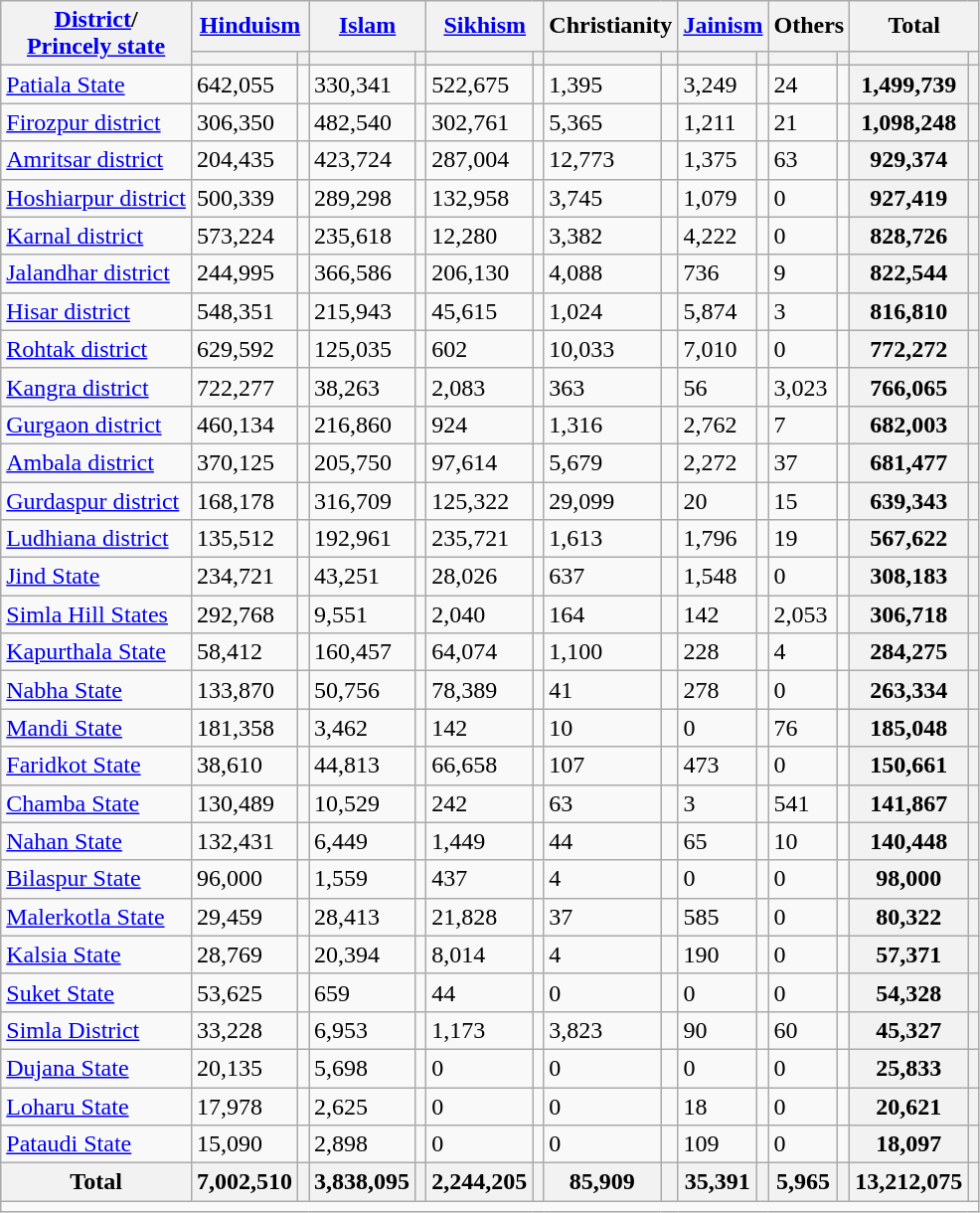<table class="wikitable sortable">
<tr>
<th rowspan="2"><a href='#'>District</a>/<br><a href='#'>Princely state</a></th>
<th colspan="2"><a href='#'>Hinduism</a> </th>
<th colspan="2"><a href='#'>Islam</a> </th>
<th colspan="2"><a href='#'>Sikhism</a> </th>
<th colspan="2">Christianity </th>
<th colspan="2"><a href='#'>Jainism</a> </th>
<th colspan="2">Others</th>
<th colspan="2">Total</th>
</tr>
<tr>
<th><a href='#'></a></th>
<th></th>
<th></th>
<th></th>
<th></th>
<th></th>
<th></th>
<th></th>
<th></th>
<th></th>
<th></th>
<th></th>
<th></th>
<th></th>
</tr>
<tr>
<td><a href='#'>Patiala State</a></td>
<td>642,055</td>
<td></td>
<td>330,341</td>
<td></td>
<td>522,675</td>
<td></td>
<td>1,395</td>
<td></td>
<td>3,249</td>
<td></td>
<td>24</td>
<td></td>
<th>1,499,739</th>
<th></th>
</tr>
<tr>
<td><a href='#'>Firozpur district</a></td>
<td>306,350</td>
<td></td>
<td>482,540</td>
<td></td>
<td>302,761</td>
<td></td>
<td>5,365</td>
<td></td>
<td>1,211</td>
<td></td>
<td>21</td>
<td></td>
<th>1,098,248</th>
<th></th>
</tr>
<tr>
<td><a href='#'>Amritsar district</a></td>
<td>204,435</td>
<td></td>
<td>423,724</td>
<td></td>
<td>287,004</td>
<td></td>
<td>12,773</td>
<td></td>
<td>1,375</td>
<td></td>
<td>63</td>
<td></td>
<th>929,374</th>
<th></th>
</tr>
<tr>
<td><a href='#'>Hoshiarpur district</a></td>
<td>500,339</td>
<td></td>
<td>289,298</td>
<td></td>
<td>132,958</td>
<td></td>
<td>3,745</td>
<td></td>
<td>1,079</td>
<td></td>
<td>0</td>
<td></td>
<th>927,419</th>
<th></th>
</tr>
<tr>
<td><a href='#'>Karnal district</a></td>
<td>573,224</td>
<td></td>
<td>235,618</td>
<td></td>
<td>12,280</td>
<td></td>
<td>3,382</td>
<td></td>
<td>4,222</td>
<td></td>
<td>0</td>
<td></td>
<th>828,726</th>
<th></th>
</tr>
<tr>
<td><a href='#'>Jalandhar district</a></td>
<td>244,995</td>
<td></td>
<td>366,586</td>
<td></td>
<td>206,130</td>
<td></td>
<td>4,088</td>
<td></td>
<td>736</td>
<td></td>
<td>9</td>
<td></td>
<th>822,544</th>
<th></th>
</tr>
<tr>
<td><a href='#'>Hisar district</a></td>
<td>548,351</td>
<td></td>
<td>215,943</td>
<td></td>
<td>45,615</td>
<td></td>
<td>1,024</td>
<td></td>
<td>5,874</td>
<td></td>
<td>3</td>
<td></td>
<th>816,810</th>
<th></th>
</tr>
<tr>
<td><a href='#'>Rohtak district</a></td>
<td>629,592</td>
<td></td>
<td>125,035</td>
<td></td>
<td>602</td>
<td></td>
<td>10,033</td>
<td></td>
<td>7,010</td>
<td></td>
<td>0</td>
<td></td>
<th>772,272</th>
<th></th>
</tr>
<tr>
<td><a href='#'>Kangra district</a></td>
<td>722,277</td>
<td></td>
<td>38,263</td>
<td></td>
<td>2,083</td>
<td></td>
<td>363</td>
<td></td>
<td>56</td>
<td></td>
<td>3,023</td>
<td></td>
<th>766,065</th>
<th></th>
</tr>
<tr>
<td><a href='#'>Gurgaon district</a></td>
<td>460,134</td>
<td></td>
<td>216,860</td>
<td></td>
<td>924</td>
<td></td>
<td>1,316</td>
<td></td>
<td>2,762</td>
<td></td>
<td>7</td>
<td></td>
<th>682,003</th>
<th></th>
</tr>
<tr>
<td><a href='#'>Ambala district</a></td>
<td>370,125</td>
<td></td>
<td>205,750</td>
<td></td>
<td>97,614</td>
<td></td>
<td>5,679</td>
<td></td>
<td>2,272</td>
<td></td>
<td>37</td>
<td></td>
<th>681,477</th>
<th></th>
</tr>
<tr>
<td><a href='#'>Gurdaspur district</a></td>
<td>168,178</td>
<td></td>
<td>316,709</td>
<td></td>
<td>125,322</td>
<td></td>
<td>29,099</td>
<td></td>
<td>20</td>
<td></td>
<td>15</td>
<td></td>
<th>639,343</th>
<th></th>
</tr>
<tr>
<td><a href='#'>Ludhiana district</a></td>
<td>135,512</td>
<td></td>
<td>192,961</td>
<td></td>
<td>235,721</td>
<td></td>
<td>1,613</td>
<td></td>
<td>1,796</td>
<td></td>
<td>19</td>
<td></td>
<th>567,622</th>
<th></th>
</tr>
<tr>
<td><a href='#'>Jind State</a></td>
<td>234,721</td>
<td></td>
<td>43,251</td>
<td></td>
<td>28,026</td>
<td></td>
<td>637</td>
<td></td>
<td>1,548</td>
<td></td>
<td>0</td>
<td></td>
<th>308,183</th>
<th></th>
</tr>
<tr>
<td><a href='#'>Simla Hill States</a></td>
<td>292,768</td>
<td></td>
<td>9,551</td>
<td></td>
<td>2,040</td>
<td></td>
<td>164</td>
<td></td>
<td>142</td>
<td></td>
<td>2,053</td>
<td></td>
<th>306,718</th>
<th></th>
</tr>
<tr>
<td><a href='#'>Kapurthala State</a></td>
<td>58,412</td>
<td></td>
<td>160,457</td>
<td></td>
<td>64,074</td>
<td></td>
<td>1,100</td>
<td></td>
<td>228</td>
<td></td>
<td>4</td>
<td></td>
<th>284,275</th>
<th></th>
</tr>
<tr>
<td><a href='#'>Nabha State</a></td>
<td>133,870</td>
<td></td>
<td>50,756</td>
<td></td>
<td>78,389</td>
<td></td>
<td>41</td>
<td></td>
<td>278</td>
<td></td>
<td>0</td>
<td></td>
<th>263,334</th>
<th></th>
</tr>
<tr>
<td><a href='#'>Mandi State</a></td>
<td>181,358</td>
<td></td>
<td>3,462</td>
<td></td>
<td>142</td>
<td></td>
<td>10</td>
<td></td>
<td>0</td>
<td></td>
<td>76</td>
<td></td>
<th>185,048</th>
<th></th>
</tr>
<tr>
<td><a href='#'>Faridkot State</a></td>
<td>38,610</td>
<td></td>
<td>44,813</td>
<td></td>
<td>66,658</td>
<td></td>
<td>107</td>
<td></td>
<td>473</td>
<td></td>
<td>0</td>
<td></td>
<th>150,661</th>
<th></th>
</tr>
<tr>
<td><a href='#'>Chamba State</a></td>
<td>130,489</td>
<td></td>
<td>10,529</td>
<td></td>
<td>242</td>
<td></td>
<td>63</td>
<td></td>
<td>3</td>
<td></td>
<td>541</td>
<td></td>
<th>141,867</th>
<th></th>
</tr>
<tr>
<td><a href='#'>Nahan State</a></td>
<td>132,431</td>
<td></td>
<td>6,449</td>
<td></td>
<td>1,449</td>
<td></td>
<td>44</td>
<td></td>
<td>65</td>
<td></td>
<td>10</td>
<td></td>
<th>140,448</th>
<th></th>
</tr>
<tr>
<td><a href='#'>Bilaspur State</a></td>
<td>96,000</td>
<td></td>
<td>1,559</td>
<td></td>
<td>437</td>
<td></td>
<td>4</td>
<td></td>
<td>0</td>
<td></td>
<td>0</td>
<td></td>
<th>98,000</th>
<th></th>
</tr>
<tr>
<td><a href='#'>Malerkotla State</a></td>
<td>29,459</td>
<td></td>
<td>28,413</td>
<td></td>
<td>21,828</td>
<td></td>
<td>37</td>
<td></td>
<td>585</td>
<td></td>
<td>0</td>
<td></td>
<th>80,322</th>
<th></th>
</tr>
<tr>
<td><a href='#'>Kalsia State</a></td>
<td>28,769</td>
<td></td>
<td>20,394</td>
<td></td>
<td>8,014</td>
<td></td>
<td>4</td>
<td></td>
<td>190</td>
<td></td>
<td>0</td>
<td></td>
<th>57,371</th>
<th></th>
</tr>
<tr>
<td><a href='#'>Suket State</a></td>
<td>53,625</td>
<td></td>
<td>659</td>
<td></td>
<td>44</td>
<td></td>
<td>0</td>
<td></td>
<td>0</td>
<td></td>
<td>0</td>
<td></td>
<th>54,328</th>
<th></th>
</tr>
<tr>
<td><a href='#'>Simla District</a></td>
<td>33,228</td>
<td></td>
<td>6,953</td>
<td></td>
<td>1,173</td>
<td></td>
<td>3,823</td>
<td></td>
<td>90</td>
<td></td>
<td>60</td>
<td></td>
<th>45,327</th>
<th></th>
</tr>
<tr>
<td><a href='#'>Dujana State</a></td>
<td>20,135</td>
<td></td>
<td>5,698</td>
<td></td>
<td>0</td>
<td></td>
<td>0</td>
<td></td>
<td>0</td>
<td></td>
<td>0</td>
<td></td>
<th>25,833</th>
<th></th>
</tr>
<tr>
<td><a href='#'>Loharu State</a></td>
<td>17,978</td>
<td></td>
<td>2,625</td>
<td></td>
<td>0</td>
<td></td>
<td>0</td>
<td></td>
<td>18</td>
<td></td>
<td>0</td>
<td></td>
<th>20,621</th>
<th></th>
</tr>
<tr>
<td><a href='#'>Pataudi State</a></td>
<td>15,090</td>
<td></td>
<td>2,898</td>
<td></td>
<td>0</td>
<td></td>
<td>0</td>
<td></td>
<td>109</td>
<td></td>
<td>0</td>
<td></td>
<th>18,097</th>
<th></th>
</tr>
<tr>
<th>Total</th>
<th>7,002,510</th>
<th></th>
<th>3,838,095</th>
<th></th>
<th>2,244,205</th>
<th></th>
<th>85,909</th>
<th></th>
<th>35,391</th>
<th></th>
<th>5,965</th>
<th></th>
<th>13,212,075</th>
<th></th>
</tr>
<tr class="sortbottom">
<td colspan="15"></td>
</tr>
</table>
